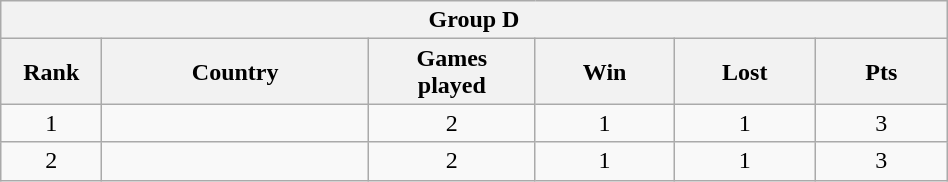<table class="wikitable" style= "text-align: center; Width:50%">
<tr>
<th colspan= 6>Group D</th>
</tr>
<tr>
<th width=2%>Rank</th>
<th width=10%>Country</th>
<th width=5%>Games <br> played</th>
<th width=5%>Win</th>
<th width=5%>Lost</th>
<th width=5%>Pts</th>
</tr>
<tr>
<td>1</td>
<td style= "text-align: left"></td>
<td>2</td>
<td>1</td>
<td>1</td>
<td>3</td>
</tr>
<tr>
<td>2</td>
<td style= "text-align: left"></td>
<td>2</td>
<td>1</td>
<td>1</td>
<td>3</td>
</tr>
</table>
